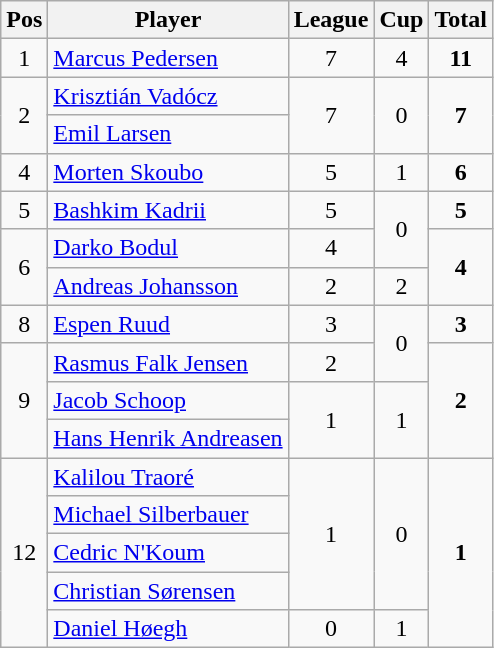<table class="wikitable">
<tr>
<th>Pos</th>
<th>Player</th>
<th>League</th>
<th>Cup</th>
<th>Total</th>
</tr>
<tr>
<td rowspan="1" align=center>1</td>
<td> <a href='#'>Marcus Pedersen</a></td>
<td rowspan="1" align=center>7</td>
<td rowspan="1" align=center>4</td>
<td rowspan="1" align=center><strong>11</strong></td>
</tr>
<tr>
<td rowspan="2" align=center>2</td>
<td> <a href='#'>Krisztián Vadócz</a></td>
<td rowspan="2" align=center>7</td>
<td rowspan="2" align=center>0</td>
<td rowspan="2" align=center><strong>7</strong></td>
</tr>
<tr>
<td> <a href='#'>Emil Larsen</a></td>
</tr>
<tr>
<td rowspan="1" align=center>4</td>
<td> <a href='#'>Morten Skoubo</a></td>
<td rowspan="1" align=center>5</td>
<td rowspan="1" align=center>1</td>
<td rowspan="1" align=center><strong>6</strong></td>
</tr>
<tr>
<td rowspan="1" align=center>5</td>
<td> <a href='#'>Bashkim Kadrii</a></td>
<td rowspan="1" align=center>5</td>
<td rowspan="2" align=center>0</td>
<td rowspan="1" align=center><strong>5</strong></td>
</tr>
<tr>
<td rowspan="2" align=center>6</td>
<td> <a href='#'>Darko Bodul</a></td>
<td rowspan="1" align=center>4</td>
<td rowspan="2" align=center><strong>4</strong></td>
</tr>
<tr>
<td> <a href='#'>Andreas Johansson</a></td>
<td rowspan="1" align=center>2</td>
<td rowspan="1" align=center>2</td>
</tr>
<tr>
<td rowspan="1" align=center>8</td>
<td> <a href='#'>Espen Ruud</a></td>
<td rowspan="1" align=center>3</td>
<td rowspan="2" align=center>0</td>
<td rowspan="1" align=center><strong>3</strong></td>
</tr>
<tr>
<td rowspan="3" align=center>9</td>
<td> <a href='#'>Rasmus Falk Jensen</a></td>
<td rowspan="1" align=center>2</td>
<td rowspan="3" align=center><strong>2</strong></td>
</tr>
<tr>
<td> <a href='#'>Jacob Schoop</a></td>
<td rowspan="2" align=center>1</td>
<td rowspan="2" align=center>1</td>
</tr>
<tr>
<td> <a href='#'>Hans Henrik Andreasen</a></td>
</tr>
<tr>
<td rowspan="5" align=center>12</td>
<td> <a href='#'>Kalilou Traoré</a></td>
<td rowspan="4" align=center>1</td>
<td rowspan="4" align=center>0</td>
<td rowspan="5" align=center><strong>1</strong></td>
</tr>
<tr>
<td> <a href='#'>Michael Silberbauer</a></td>
</tr>
<tr>
<td> <a href='#'>Cedric N'Koum</a></td>
</tr>
<tr>
<td> <a href='#'>Christian Sørensen</a></td>
</tr>
<tr>
<td> <a href='#'>Daniel Høegh</a></td>
<td rowspan="1" align=center>0</td>
<td rowspan="1" align=center>1</td>
</tr>
</table>
